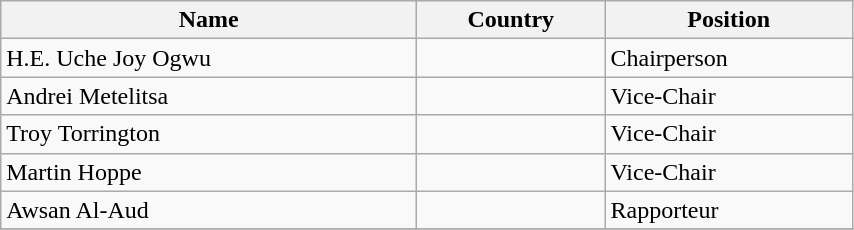<table class="wikitable" style="display: inline-table; width: 45%">
<tr>
<th>Name</th>
<th>Country</th>
<th>Position</th>
</tr>
<tr>
<td>H.E. Uche Joy Ogwu</td>
<td></td>
<td>Chairperson</td>
</tr>
<tr>
<td>Andrei Metelitsa</td>
<td></td>
<td>Vice-Chair</td>
</tr>
<tr>
<td>Troy Torrington</td>
<td></td>
<td>Vice-Chair</td>
</tr>
<tr>
<td>Martin Hoppe</td>
<td></td>
<td>Vice-Chair</td>
</tr>
<tr>
<td>Awsan Al-Aud</td>
<td></td>
<td>Rapporteur</td>
</tr>
<tr>
</tr>
</table>
